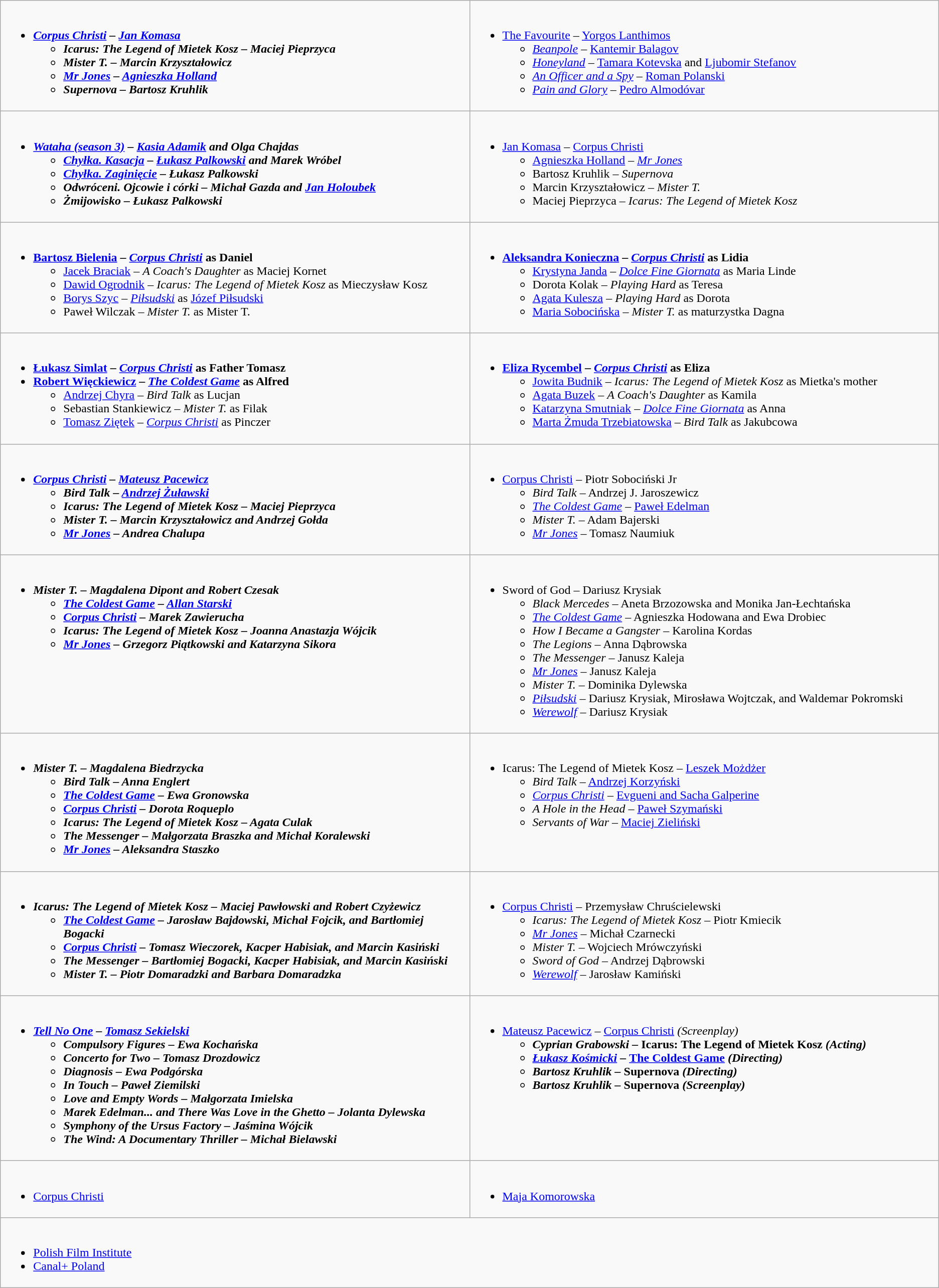<table class=wikitable style="width="100%">
<tr>
<td valign="top" width="50%"><br><ul><li><strong><em><a href='#'>Corpus Christi</a><em> – <a href='#'>Jan Komasa</a><strong><ul><li></em>Icarus: The Legend of Mietek Kosz<em> – Maciej Pieprzyca</li><li></em>Mister T.<em> – Marcin Krzyształowicz</li><li></em><a href='#'>Mr Jones</a><em> – <a href='#'>Agnieszka Holland</a></li><li></em>Supernova<em> – Bartosz Kruhlik</li></ul></li></ul></td>
<td valign="top" width="50%"><br><ul><li></em></strong>   <a href='#'>The Favourite</a></em> – <a href='#'>Yorgos Lanthimos</a></strong><ul><li><em> <a href='#'>Beanpole</a></em> – <a href='#'>Kantemir Balagov</a></li><li><em> <a href='#'>Honeyland</a></em> – <a href='#'>Tamara Kotevska</a> and <a href='#'>Ljubomir Stefanov</a></li><li><em>  <a href='#'>An Officer and a Spy</a></em> – <a href='#'>Roman Polanski</a></li><li><em> <a href='#'>Pain and Glory</a></em> – <a href='#'>Pedro Almodóvar</a></li></ul></li></ul></td>
</tr>
<tr>
<td valign="top" width="50%"><br><ul><li><strong><em><a href='#'>Wataha (season 3)</a><em> – <a href='#'>Kasia Adamik</a> and Olga Chajdas<strong><ul><li></em><a href='#'>Chyłka. Kasacja</a><em> – <a href='#'>Łukasz Palkowski</a> and Marek Wróbel</li><li></em><a href='#'>Chyłka. Zaginięcie</a><em> – Łukasz Palkowski</li><li></em>Odwróceni. Ojcowie i córki<em> – Michał Gazda and <a href='#'>Jan Holoubek</a></li><li></em>Żmijowisko<em> – Łukasz Palkowski</li></ul></li></ul></td>
<td valign="top" width="50%"><br><ul><li></strong><a href='#'>Jan Komasa</a> – </em><a href='#'>Corpus Christi</a></em></strong><ul><li><a href='#'>Agnieszka Holland</a> – <em><a href='#'>Mr Jones</a></em></li><li>Bartosz Kruhlik – <em>Supernova</em></li><li>Marcin Krzyształowicz – <em>Mister T.</em></li><li>Maciej Pieprzyca – <em>Icarus: The Legend of Mietek Kosz</em></li></ul></li></ul></td>
</tr>
<tr>
<td valign="top" width="50%"><br><ul><li><strong><a href='#'>Bartosz Bielenia</a> – <em><a href='#'>Corpus Christi</a></em> as Daniel</strong><ul><li><a href='#'>Jacek Braciak</a> – <em>A Coach's Daughter</em> as Maciej Kornet</li><li><a href='#'>Dawid Ogrodnik</a> – <em>Icarus: The Legend of Mietek Kosz</em> as Mieczysław Kosz</li><li><a href='#'>Borys Szyc</a> – <em><a href='#'>Piłsudski</a></em> as <a href='#'>Józef Piłsudski</a></li><li>Paweł Wilczak – <em>Mister T.</em> as Mister T.</li></ul></li></ul></td>
<td valign="top" width="50%"><br><ul><li><strong><a href='#'>Aleksandra Konieczna</a> – <em><a href='#'>Corpus Christi</a></em> as Lidia</strong><ul><li><a href='#'>Krystyna Janda</a> – <em><a href='#'>Dolce Fine Giornata</a></em> as Maria Linde</li><li>Dorota Kolak – <em>Playing Hard</em> as Teresa</li><li><a href='#'>Agata Kulesza</a> – <em>Playing Hard</em> as Dorota</li><li><a href='#'>Maria Sobocińska</a> – <em>Mister T.</em> as maturzystka Dagna</li></ul></li></ul></td>
</tr>
<tr>
<td valign="top" width="50%"><br><ul><li><strong><a href='#'>Łukasz Simlat</a> – <em><a href='#'>Corpus Christi</a></em> as Father Tomasz</strong></li><li><strong><a href='#'>Robert Więckiewicz</a> – <em><a href='#'>The Coldest Game</a></em> as Alfred</strong><ul><li><a href='#'>Andrzej Chyra</a> – <em>Bird Talk</em> as Lucjan</li><li>Sebastian Stankiewicz – <em>Mister T.</em> as Filak</li><li><a href='#'>Tomasz Ziętek</a> – <em><a href='#'>Corpus Christi</a></em> as Pinczer</li></ul></li></ul></td>
<td valign="top" width="50%"><br><ul><li><strong><a href='#'>Eliza Rycembel</a> – <em><a href='#'>Corpus Christi</a></em> as Eliza</strong><ul><li><a href='#'>Jowita Budnik</a> – <em>Icarus: The Legend of Mietek Kosz</em> as Mietka's mother</li><li><a href='#'>Agata Buzek</a> – <em>A Coach's Daughter</em> as Kamila</li><li><a href='#'>Katarzyna Smutniak</a> – <em><a href='#'>Dolce Fine Giornata</a></em> as Anna</li><li><a href='#'>Marta Żmuda Trzebiatowska</a> – <em>Bird Talk</em> as Jakubcowa</li></ul></li></ul></td>
</tr>
<tr>
<td valign="top" width="50%"><br><ul><li><strong><em><a href='#'>Corpus Christi</a><em> – <a href='#'>Mateusz Pacewicz</a><strong><ul><li></em>Bird Talk<em> – <a href='#'>Andrzej Żuławski</a></li><li></em>Icarus: The Legend of Mietek Kosz<em> – Maciej Pieprzyca</li><li></em>Mister T.<em> – Marcin Krzyształowicz and Andrzej Gołda</li><li></em><a href='#'>Mr Jones</a><em> – Andrea Chalupa</li></ul></li></ul></td>
<td valign="top" width="50%"><br><ul><li></em></strong><a href='#'>Corpus Christi</a></em> – Piotr Sobociński Jr</strong><ul><li><em>Bird Talk</em> – Andrzej J. Jaroszewicz</li><li><em><a href='#'>The Coldest Game</a></em> – <a href='#'>Paweł Edelman</a></li><li><em>Mister T.</em> – Adam Bajerski</li><li><em><a href='#'>Mr Jones</a></em> – Tomasz Naumiuk</li></ul></li></ul></td>
</tr>
<tr>
<td valign="top" width="50%"><br><ul><li><strong><em>Mister T.<em> – Magdalena Dipont and Robert Czesak<strong><ul><li></em><a href='#'>The Coldest Game</a><em> – <a href='#'>Allan Starski</a></li><li></em><a href='#'>Corpus Christi</a><em> – Marek Zawierucha</li><li></em>Icarus: The Legend of Mietek Kosz<em> – Joanna Anastazja Wójcik</li><li></em><a href='#'>Mr Jones</a><em> – Grzegorz Piątkowski and Katarzyna Sikora</li></ul></li></ul></td>
<td valign="top" width="50%"><br><ul><li></em></strong>Sword of God</em> – Dariusz Krysiak</strong><ul><li><em>Black Mercedes</em> – Aneta Brzozowska and Monika Jan-Łechtańska</li><li><em><a href='#'>The Coldest Game</a></em> – Agnieszka Hodowana and Ewa Drobiec</li><li><em>How I Became a Gangster</em> – Karolina Kordas</li><li><em>The Legions</em> – Anna Dąbrowska</li><li><em>The Messenger</em> – Janusz Kaleja</li><li><em><a href='#'>Mr Jones</a></em> – Janusz Kaleja</li><li><em>Mister T.</em> – Dominika Dylewska</li><li><em><a href='#'>Piłsudski</a></em> – Dariusz Krysiak, Mirosława Wojtczak, and Waldemar Pokromski</li><li><em><a href='#'>Werewolf</a></em> – Dariusz Krysiak</li></ul></li></ul></td>
</tr>
<tr>
<td valign="top" width="50%"><br><ul><li><strong><em>Mister T.<em> – Magdalena Biedrzycka<strong><ul><li></em>Bird Talk<em> – Anna Englert</li><li></em><a href='#'>The Coldest Game</a><em> – Ewa Gronowska</li><li></em><a href='#'>Corpus Christi</a><em> – Dorota Roqueplo</li><li></em>Icarus: The Legend of Mietek Kosz<em> – Agata Culak</li><li></em>The Messenger<em> – Małgorzata Braszka and Michał Koralewski</li><li></em><a href='#'>Mr Jones</a><em> – Aleksandra Staszko</li></ul></li></ul></td>
<td valign="top" width="50%"><br><ul><li></em></strong>Icarus: The Legend of Mietek Kosz</em> – <a href='#'>Leszek Możdżer</a></strong><ul><li><em>Bird Talk</em> – <a href='#'>Andrzej Korzyński</a></li><li><em><a href='#'>Corpus Christi</a></em> – <a href='#'>Evgueni and Sacha Galperine</a></li><li><em>A Hole in the Head</em> – <a href='#'>Paweł Szymański</a></li><li><em>Servants of War</em> – <a href='#'>Maciej Zieliński</a></li></ul></li></ul></td>
</tr>
<tr>
<td valign="top" width="50%"><br><ul><li><strong><em>Icarus: The Legend of Mietek Kosz<em> – Maciej Pawłowski and Robert Czyżewicz<strong><ul><li></em><a href='#'>The Coldest Game</a><em> – Jarosław Bajdowski, Michał Fojcik, and Bartłomiej Bogacki</li><li></em><a href='#'>Corpus Christi</a><em> – Tomasz Wieczorek, Kacper Habisiak, and Marcin Kasiński</li><li></em>The Messenger<em> – Bartłomiej Bogacki, Kacper Habisiak, and Marcin Kasiński</li><li></em>Mister T.<em> – Piotr Domaradzki and Barbara Domaradzka</li></ul></li></ul></td>
<td valign="top" width="50%"><br><ul><li></em></strong><a href='#'>Corpus Christi</a></em> – Przemysław Chruścielewski</strong><ul><li><em>Icarus: The Legend of Mietek Kosz</em> – Piotr Kmiecik</li><li><em><a href='#'>Mr Jones</a></em> – Michał Czarnecki</li><li><em>Mister T.</em> – Wojciech Mrówczyński</li><li><em>Sword of God</em> – Andrzej Dąbrowski</li><li><em><a href='#'>Werewolf</a></em> – Jarosław Kamiński</li></ul></li></ul></td>
</tr>
<tr>
<td valign="top" width="50%"><br><ul><li><strong><em><a href='#'>Tell No One</a><em> – <a href='#'>Tomasz Sekielski</a><strong><ul><li></em>Compulsory Figures<em> – Ewa Kochańska</li><li></em>Concerto for Two<em> – Tomasz Drozdowicz</li><li></em>Diagnosis<em> – Ewa Podgórska</li><li></em>In Touch<em> – Paweł Ziemilski</li><li></em>Love and Empty Words<em> – Małgorzata Imielska</li><li></em>Marek Edelman... and There Was Love in the Ghetto<em> – Jolanta Dylewska</li><li></em>Symphony of the Ursus Factory<em> – Jaśmina Wójcik</li><li></em>The Wind: A Documentary Thriller<em> – Michał Bielawski</li></ul></li></ul></td>
<td valign="top" width="50%"><br><ul><li></strong><a href='#'>Mateusz Pacewicz</a> – </em><a href='#'>Corpus Christi</a><em> (Screenplay)<strong><ul><li>Cyprian Grabowski – </em>Icarus: The Legend of Mietek Kosz<em> (Acting)</li><li><a href='#'>Łukasz Kośmicki</a> – </em><a href='#'>The Coldest Game</a><em> (Directing)</li><li>Bartosz Kruhlik – </em>Supernova<em> (Directing)</li><li>Bartosz Kruhlik – </em>Supernova<em> (Screenplay)</li></ul></li></ul></td>
</tr>
<tr>
<td valign="top" width="50%"><br><ul><li></em></strong><a href='#'>Corpus Christi</a><strong><em></li></ul></td>
<td valign="top" width="50%"><br><ul><li></strong><a href='#'>Maja Komorowska</a><strong></li></ul></td>
</tr>
<tr>
<td valign="top" width="50%" colspan="2"><br><ul><li></strong><a href='#'>Polish Film Institute</a><strong></li><li></strong><a href='#'>Canal+ Poland</a><strong></li></ul></td>
</tr>
</table>
